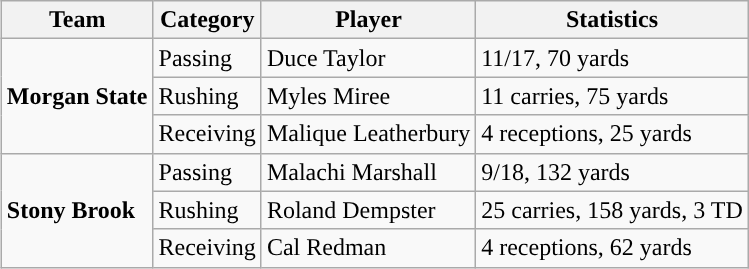<table class="wikitable" style="float: right;">
<tr>
<th>Team</th>
<th>Category</th>
<th>Player</th>
<th>Statistics</th>
</tr>
<tr>
<td rowspan=3><strong>Morgan State</strong></td>
<td>Passing</td>
<td>Duce Taylor</td>
<td>11/17, 70 yards</td>
</tr>
<tr>
<td>Rushing</td>
<td>Myles Miree</td>
<td>11 carries, 75 yards</td>
</tr>
<tr>
<td>Receiving</td>
<td>Malique Leatherbury</td>
<td>4 receptions, 25 yards</td>
</tr>
<tr>
<td rowspan=3><strong>Stony Brook</strong></td>
<td>Passing</td>
<td>Malachi Marshall</td>
<td>9/18, 132 yards</td>
</tr>
<tr>
<td>Rushing</td>
<td>Roland Dempster</td>
<td>25 carries, 158 yards, 3 TD</td>
</tr>
<tr>
<td>Receiving</td>
<td>Cal Redman</td>
<td>4 receptions, 62 yards</td>
</tr>
</table>
